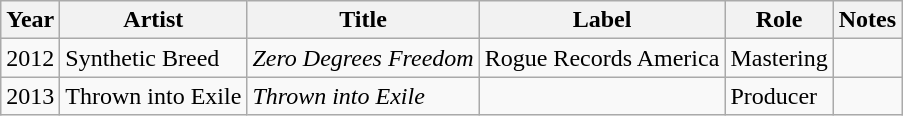<table class="wikitable sortable">
<tr>
<th>Year</th>
<th>Artist</th>
<th>Title</th>
<th>Label</th>
<th>Role</th>
<th>Notes</th>
</tr>
<tr>
<td>2012</td>
<td>Synthetic Breed</td>
<td><em>Zero Degrees Freedom</em></td>
<td>Rogue Records America</td>
<td>Mastering</td>
<td></td>
</tr>
<tr>
<td>2013</td>
<td>Thrown into Exile</td>
<td><em>Thrown into Exile</em></td>
<td></td>
<td>Producer</td>
<td></td>
</tr>
</table>
